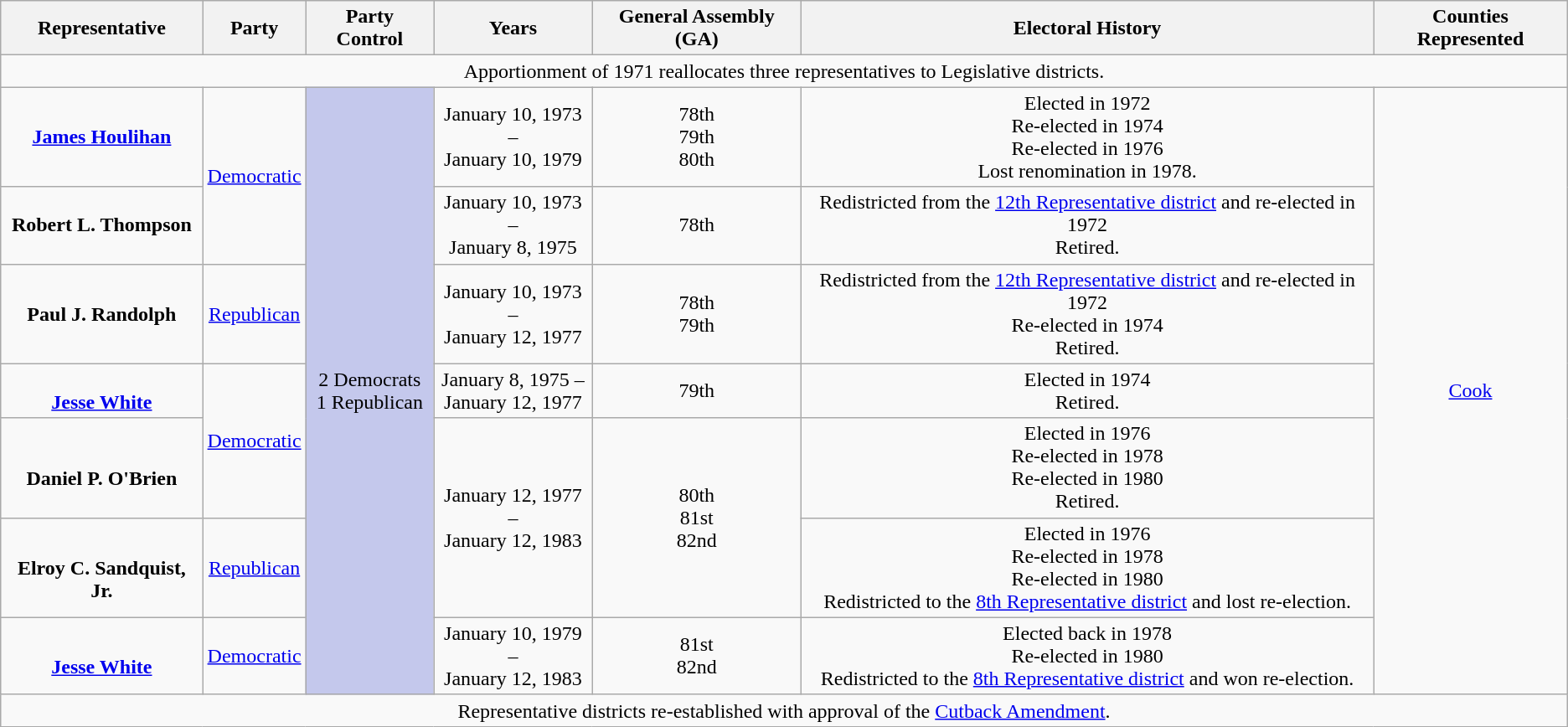<table class="wikitable" style="text-align:center">
<tr>
<th>Representative</th>
<th>Party</th>
<th>Party Control</th>
<th>Years</th>
<th>General Assembly (GA)</th>
<th>Electoral History</th>
<th>Counties Represented</th>
</tr>
<tr>
<td colspan=7>Apportionment of 1971 reallocates three representatives to Legislative districts.</td>
</tr>
<tr>
<td><strong><a href='#'>James Houlihan</a></strong></td>
<td rowspan=2 ><a href='#'>Democratic</a></td>
<td rowspan=7 /bgcolor=#c4c8ec>2 Democrats<br>1 Republican</td>
<td>January 10, 1973 –<br>January 10, 1979</td>
<td>78th<br>79th<br>80th</td>
<td>Elected in 1972<br>Re-elected in 1974<br>Re-elected in 1976<br>Lost renomination in 1978.</td>
<td rowspan=7><a href='#'>Cook</a></td>
</tr>
<tr>
<td><strong>Robert L. Thompson</strong></td>
<td>January 10, 1973 –<br>January 8, 1975</td>
<td>78th</td>
<td>Redistricted from the <a href='#'>12th Representative district</a> and re-elected in 1972<br>Retired.</td>
</tr>
<tr>
<td><strong>Paul J. Randolph</strong></td>
<td><a href='#'>Republican</a></td>
<td>January 10, 1973 –<br>January 12, 1977</td>
<td>78th<br>79th</td>
<td>Redistricted from the <a href='#'>12th Representative district</a> and re-elected in 1972<br>Re-elected in 1974<br>Retired.</td>
</tr>
<tr>
<td><br><strong><a href='#'>Jesse White</a></strong></td>
<td rowspan=2 ><a href='#'>Democratic</a></td>
<td>January 8, 1975 –<br>January 12, 1977</td>
<td>79th</td>
<td>Elected in 1974<br>Retired.</td>
</tr>
<tr>
<td><br><strong>Daniel P. O'Brien</strong></td>
<td rowspan=2>January 12, 1977 –<br>January 12, 1983</td>
<td rowspan=2>80th<br>81st<br>82nd</td>
<td>Elected in 1976<br>Re-elected in 1978<br>Re-elected in 1980<br>Retired.</td>
</tr>
<tr>
<td><br><strong>Elroy C. Sandquist, Jr.</strong></td>
<td><a href='#'>Republican</a></td>
<td>Elected in 1976<br>Re-elected in 1978<br>Re-elected in 1980<br>Redistricted to the <a href='#'>8th Representative district</a> and lost re-election.</td>
</tr>
<tr>
<td><br><strong><a href='#'>Jesse White</a></strong></td>
<td><a href='#'>Democratic</a></td>
<td>January 10, 1979 –<br>January 12, 1983</td>
<td>81st<br>82nd</td>
<td>Elected back in 1978<br>Re-elected in 1980<br>Redistricted to the <a href='#'>8th Representative district</a> and won re-election.</td>
</tr>
<tr>
<td colspan=7>Representative districts re-established with approval of the <a href='#'>Cutback Amendment</a>.</td>
</tr>
</table>
